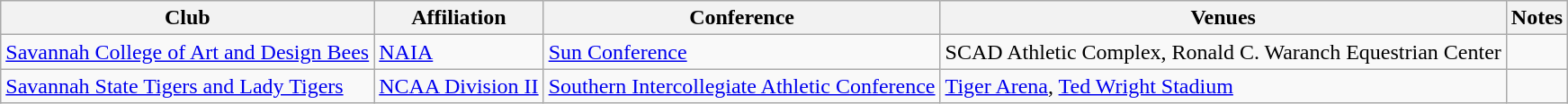<table class="wikitable">
<tr>
<th>Club</th>
<th>Affiliation</th>
<th>Conference</th>
<th>Venues</th>
<th>Notes</th>
</tr>
<tr>
<td><a href='#'>Savannah College of Art and Design Bees</a></td>
<td><a href='#'>NAIA</a></td>
<td><a href='#'>Sun Conference</a></td>
<td>SCAD Athletic Complex, Ronald C. Waranch Equestrian Center</td>
<td></td>
</tr>
<tr>
<td><a href='#'>Savannah State Tigers and Lady Tigers</a></td>
<td><a href='#'>NCAA Division II</a></td>
<td><a href='#'>Southern Intercollegiate Athletic Conference</a></td>
<td><a href='#'>Tiger Arena</a>, <a href='#'>Ted Wright Stadium</a></td>
<td></td>
</tr>
</table>
